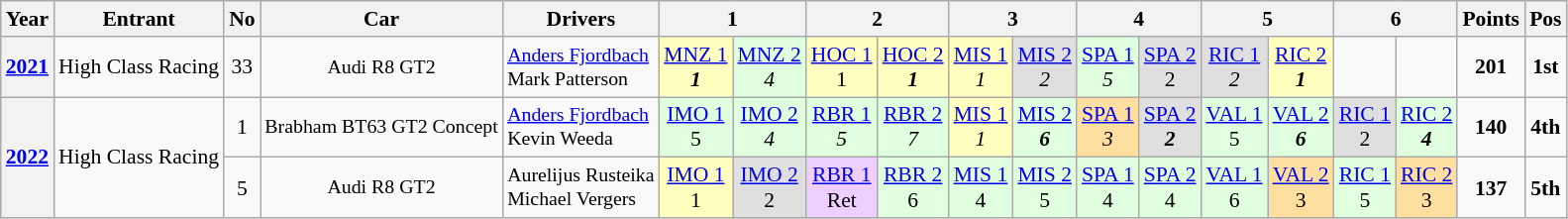<table class="wikitable" style="text-align:center; font-size:90%">
<tr>
<th>Year</th>
<th>Entrant</th>
<th>No</th>
<th>Car</th>
<th>Drivers</th>
<th colspan=2>1</th>
<th colspan=2>2</th>
<th colspan=2>3</th>
<th colspan=2>4</th>
<th colspan=2>5</th>
<th colspan=2>6</th>
<th><abbr>Points</abbr></th>
<th><abbr>Pos</abbr></th>
</tr>
<tr>
<th><a href='#'>2021</a></th>
<td> High Class Racing</td>
<td>33</td>
<td style="font-size:92%">Audi R8 GT2</td>
<td style="text-align:left; font-size:92%"> <a href='#'>Anders Fjordbach</a><br> Mark Patterson</td>
<td style="background:#FFFFBF;"><a href='#'>MNZ 1</a><br><strong><em>1</em></strong></td>
<td style="background:#DFFFDF;"><a href='#'>MNZ 2</a><br><em>4</em></td>
<td style="background:#FFFFBF;"><a href='#'>HOC 1</a><br>1</td>
<td style="background:#FFFFBF;"><a href='#'>HOC 2</a><br><strong><em>1</em></strong></td>
<td style="background:#FFFFBF;"><a href='#'>MIS 1</a><br><em>1</em></td>
<td style="background:#DFDFDF;"><a href='#'>MIS 2</a><br><em>2</em></td>
<td style="background:#DFFFDF;"><a href='#'>SPA 1</a><br><em>5</em></td>
<td style="background:#DFDFDF;"><a href='#'>SPA 2</a><br>2</td>
<td style="background:#DFDFDF;"><a href='#'>RIC 1</a><br><em>2</em></td>
<td style="background:#FFFFBF;"><a href='#'>RIC 2</a><br><strong><em>1</em></strong></td>
<td></td>
<td></td>
<td><strong>201</strong></td>
<td><strong>1st</strong></td>
</tr>
<tr>
<th rowspan="2"><a href='#'>2022</a></th>
<td rowspan="2"> High Class Racing</td>
<td>1</td>
<td style="font-size:92%">Brabham BT63 GT2 Concept</td>
<td style="text-align:left; font-size:92%"> <a href='#'>Anders Fjordbach</a> <br> Kevin Weeda</td>
<td style="background:#DFFFDF;"><a href='#'>IMO 1</a><br>5</td>
<td style="background:#DFFFDF;"><a href='#'>IMO 2</a><br><em>4</em></td>
<td style="background:#DFFFDF;"><a href='#'>RBR 1</a><br><em>5</em></td>
<td style="background:#DFFFDF;"><a href='#'>RBR 2</a><br><em>7</em></td>
<td style="background:#FFFFBF;"><a href='#'>MIS 1</a><br><em>1</em></td>
<td style="background:#DFFFDF;"><a href='#'>MIS 2</a><br><strong><em>6</em></strong></td>
<td style="background:#ffdf9f;"><a href='#'>SPA 1</a><br><em>3</em></td>
<td style="background:#DFDFDF;"><a href='#'>SPA 2</a><br><strong><em>2</em></strong></td>
<td style="background:#DFFFDF;"><a href='#'>VAL 1</a><br>5</td>
<td style="background:#DFFFDF;"><a href='#'>VAL 2</a><br><strong><em>6</em></strong></td>
<td style="background:#DFDFDF;"><a href='#'>RIC 1</a><br>2</td>
<td style="background:#DFFFDF;"><a href='#'>RIC 2</a><br><strong><em>4</em></strong></td>
<td><strong>140</strong></td>
<td><strong>4th</strong></td>
</tr>
<tr align="center">
<td>5</td>
<td style="font-size:92%">Audi R8 GT2</td>
<td style="text-align:left; font-size:92%"> Aurelijus Rusteika <br>  Michael Vergers</td>
<td style="background:#FFFFBF;"><a href='#'>IMO 1</a><br>1</td>
<td style="background:#DFDFDF;"><a href='#'>IMO 2</a><br>2</td>
<td style="background:#efcfff;"><a href='#'>RBR 1</a><br>Ret</td>
<td style="background:#DFFFDF;"><a href='#'>RBR 2</a><br>6</td>
<td style="background:#DFFFDF;"><a href='#'>MIS 1</a><br>4</td>
<td style="background:#DFFFDF;"><a href='#'>MIS 2</a><br>5</td>
<td style="background:#DFFFDF;"><a href='#'>SPA 1</a><br>4</td>
<td style="background:#DFFFDF;"><a href='#'>SPA 2</a><br>4</td>
<td style="background:#DFFFDF;"><a href='#'>VAL 1</a><br>6</td>
<td style="background:#ffdf9f;"><a href='#'>VAL 2</a><br>3</td>
<td style="background:#DFFFDF;"><a href='#'>RIC 1</a><br>5</td>
<td style="background:#ffdf9f;"><a href='#'>RIC 2</a><br>3</td>
<td><strong>137</strong></td>
<td><strong>5th</strong></td>
</tr>
</table>
